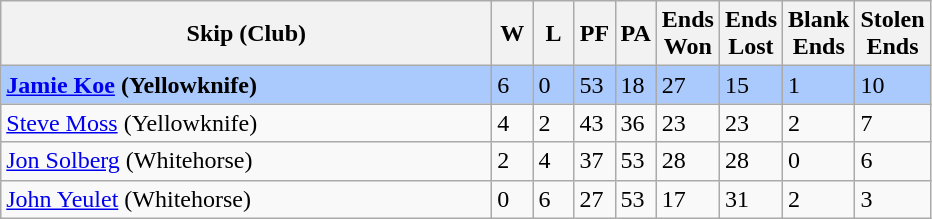<table class="wikitable">
<tr>
<th bgcolor="#efefef" width="320">Skip (Club)</th>
<th bgcolor="#efefef" width="20">W</th>
<th bgcolor="#efefef" width="20">L</th>
<th bgcolor="#efefef" width="20">PF</th>
<th bgcolor="#efefef" width="20">PA</th>
<th bgcolor="#efefef" width="20">Ends <br> Won</th>
<th bgcolor="#efefef" width="20">Ends <br> Lost</th>
<th bgcolor="#efefef" width="20">Blank <br> Ends</th>
<th bgcolor="#efefef" width="20">Stolen <br> Ends</th>
</tr>
<tr bgcolor="#aac9fc">
<td><strong><a href='#'>Jamie Koe</a> (Yellowknife)</strong></td>
<td>6</td>
<td>0</td>
<td>53</td>
<td>18</td>
<td>27</td>
<td>15</td>
<td>1</td>
<td>10</td>
</tr>
<tr>
<td><a href='#'>Steve Moss</a> (Yellowknife)</td>
<td>4</td>
<td>2</td>
<td>43</td>
<td>36</td>
<td>23</td>
<td>23</td>
<td>2</td>
<td>7</td>
</tr>
<tr>
<td><a href='#'>Jon Solberg</a> (Whitehorse)</td>
<td>2</td>
<td>4</td>
<td>37</td>
<td>53</td>
<td>28</td>
<td>28</td>
<td>0</td>
<td>6</td>
</tr>
<tr>
<td><a href='#'>John Yeulet</a> (Whitehorse)</td>
<td>0</td>
<td>6</td>
<td>27</td>
<td>53</td>
<td>17</td>
<td>31</td>
<td>2</td>
<td>3</td>
</tr>
</table>
